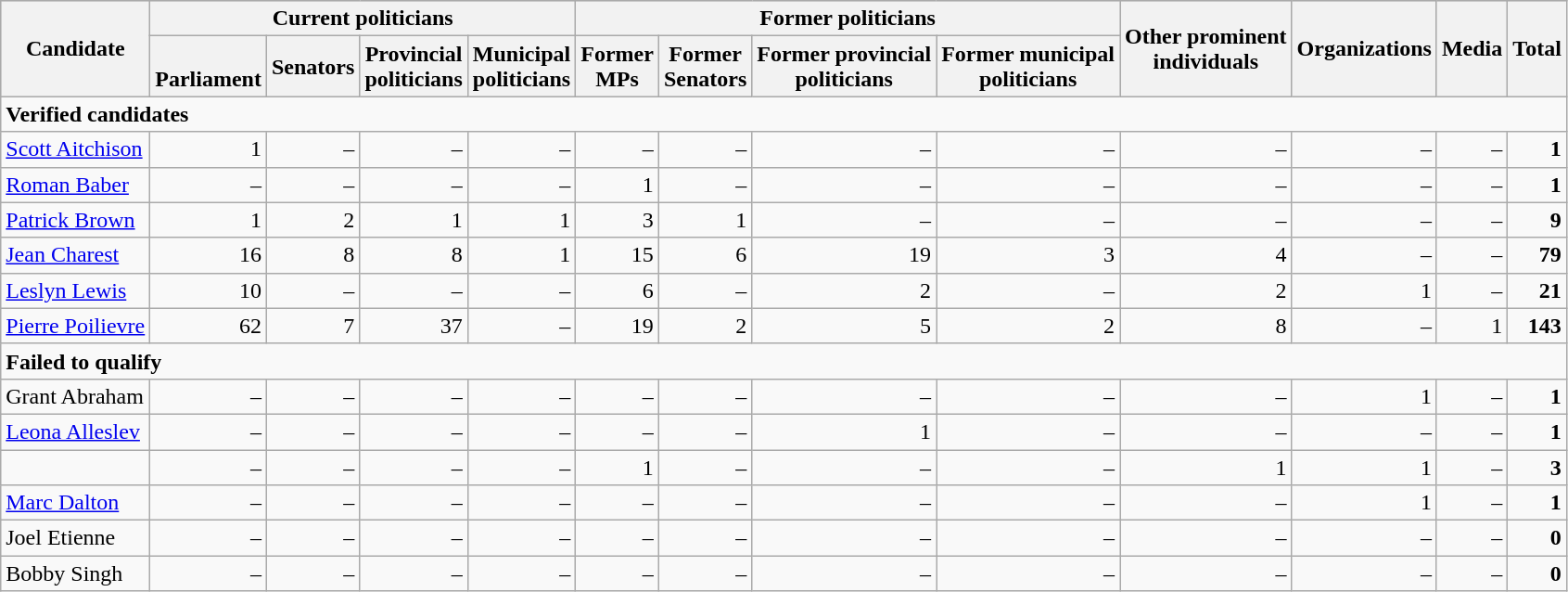<table class="wikitable" style="border-collapse: collapse">
<tr bgcolor=CCCCCC>
<th align="left" rowspan=2>Candidate</th>
<th align="center" colspan=4>Current politicians</th>
<th align="center" colspan=4>Former politicians</th>
<th align="center" rowspan=2>Other prominent<br>individuals</th>
<th align="center" rowspan=2>Organizations</th>
<th align="center" rowspan=2>Media</th>
<th align="center" rowspan=2>Total</th>
</tr>
<tr bgcolor=CCCCCC>
<th align="center"><br>Parliament</th>
<th align="center">Senators</th>
<th align="center">Provincial<br>politicians</th>
<th align="center">Municipal<br>politicians</th>
<th align="center">Former<br>MPs</th>
<th align="center">Former<br>Senators</th>
<th align="center">Former provincial<br>politicians</th>
<th align="center">Former municipal<br>politicians</th>
</tr>
<tr>
<td colspan=13><strong>Verified candidates</strong></td>
</tr>
<tr>
<td><a href='#'>Scott Aitchison</a></td>
<td align="right">1 </td>
<td align="right">– </td>
<td align="right">– </td>
<td align="right">– </td>
<td align="right">– </td>
<td align="right">– </td>
<td align="right">– </td>
<td align="right">– </td>
<td align="right">– </td>
<td align="right">– </td>
<td align="right">– </td>
<td align="right"><strong>1</strong> </td>
</tr>
<tr>
<td><a href='#'>Roman Baber</a></td>
<td align="right">– </td>
<td align="right">– </td>
<td align="right">– </td>
<td align="right">– </td>
<td align="right">1 </td>
<td align="right">– </td>
<td align="right">– </td>
<td align="right">– </td>
<td align="right">– </td>
<td align="right">– </td>
<td align="right">– </td>
<td align="right"><strong>1</strong> </td>
</tr>
<tr>
<td><a href='#'>Patrick Brown</a></td>
<td align="right">1</td>
<td align="right">2</td>
<td align="right">1 </td>
<td align="right">1 </td>
<td align="right">3 </td>
<td align="right">1 </td>
<td align="right">– </td>
<td align="right">– </td>
<td align="right">– </td>
<td align="right">– </td>
<td align="right">– </td>
<td align="right"><strong>9</strong></td>
</tr>
<tr>
<td><a href='#'>Jean Charest</a></td>
<td align="right">16</td>
<td align="right">8</td>
<td align="right">8 </td>
<td align="right">1 </td>
<td align="right">15</td>
<td align="right">6</td>
<td align="right">19 </td>
<td align="right">3 </td>
<td align="right">4 </td>
<td align="right">– </td>
<td align="right">– </td>
<td align="right"><strong>79</strong></td>
</tr>
<tr>
<td><a href='#'>Leslyn Lewis</a></td>
<td align="right">10 </td>
<td align="right">– </td>
<td align="right">– </td>
<td align="right">– </td>
<td align="right">6 </td>
<td align="right">– </td>
<td align="right">2 </td>
<td align="right">– </td>
<td align="right">2 </td>
<td align="right">1 </td>
<td align="right">– </td>
<td align="right"><strong>21</strong></td>
</tr>
<tr>
<td><a href='#'>Pierre Poilievre</a></td>
<td align="right">62</td>
<td align="right">7 </td>
<td align="right">37 </td>
<td align="right">– </td>
<td align="right">19 </td>
<td align="right">2 </td>
<td align="right">5 </td>
<td align="right">2 </td>
<td align="right">8</td>
<td align="right">– </td>
<td align="right">1 </td>
<td align="right"><strong>143</strong></td>
</tr>
<tr>
<td colspan=13><strong>Failed to qualify</strong></td>
</tr>
<tr>
<td>Grant Abraham</td>
<td align="right">– </td>
<td align="right">– </td>
<td align="right">– </td>
<td align="right">– </td>
<td align="right">– </td>
<td align="right">– </td>
<td align="right">– </td>
<td align="right">– </td>
<td align="right">– </td>
<td align="right">1 </td>
<td align="right">– </td>
<td align="right"><strong>1</strong> </td>
</tr>
<tr>
<td><a href='#'>Leona Alleslev</a></td>
<td align="right">– </td>
<td align="right">– </td>
<td align="right">– </td>
<td align="right">– </td>
<td align="right">–</td>
<td align="right">– </td>
<td align="right">1 </td>
<td align="right">– </td>
<td align="right">– </td>
<td align="right">– </td>
<td align="right">– </td>
<td align="right"><strong>1</strong></td>
</tr>
<tr>
<td></td>
<td align="right">– </td>
<td align="right">– </td>
<td align="right">– </td>
<td align="right">– </td>
<td align="right">1 </td>
<td align="right">– </td>
<td align="right">– </td>
<td align="right">– </td>
<td align="right">1 </td>
<td align="right">1 </td>
<td align="right">– </td>
<td align="right"><strong>3</strong> </td>
</tr>
<tr>
<td><a href='#'>Marc Dalton</a></td>
<td align="right">–</td>
<td align="right">–</td>
<td align="right">–</td>
<td align="right">–</td>
<td align="right">–</td>
<td align="right">–</td>
<td align="right">–</td>
<td align="right">– </td>
<td align="right">– </td>
<td align="right">1 </td>
<td align="right">– </td>
<td align="right"><strong>1</strong></td>
</tr>
<tr>
<td>Joel Etienne</td>
<td align="right">–</td>
<td align="right">–</td>
<td align="right">–</td>
<td align="right">–</td>
<td align="right">–</td>
<td align="right">–</td>
<td align="right">–</td>
<td align="right">– </td>
<td align="right">– </td>
<td align="right">– </td>
<td align="right">– </td>
<td align="right"><strong>0</strong></td>
</tr>
<tr>
<td>Bobby Singh</td>
<td align="right">–</td>
<td align="right">–</td>
<td align="right">–</td>
<td align="right">–</td>
<td align="right">–</td>
<td align="right">–</td>
<td align="right">–</td>
<td align="right">– </td>
<td align="right">– </td>
<td align="right">– </td>
<td align="right">– </td>
<td align="right"><strong>0</strong></td>
</tr>
</table>
